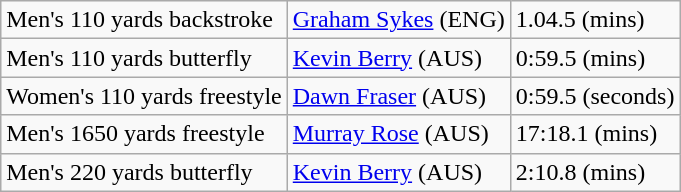<table class=wikitable>
<tr>
<td>Men's 110 yards backstroke</td>
<td><a href='#'>Graham Sykes</a> (ENG)</td>
<td>1.04.5 (mins)</td>
</tr>
<tr>
<td>Men's 110 yards butterfly</td>
<td><a href='#'>Kevin Berry</a> (AUS)</td>
<td>0:59.5 (mins)</td>
</tr>
<tr>
<td>Women's 110 yards freestyle</td>
<td><a href='#'>Dawn Fraser</a> (AUS)</td>
<td>0:59.5 (seconds)</td>
</tr>
<tr>
<td>Men's 1650 yards freestyle</td>
<td><a href='#'>Murray Rose</a> (AUS)</td>
<td>17:18.1 (mins)</td>
</tr>
<tr>
<td>Men's 220 yards butterfly</td>
<td><a href='#'>Kevin Berry</a> (AUS)</td>
<td>2:10.8 (mins)</td>
</tr>
</table>
